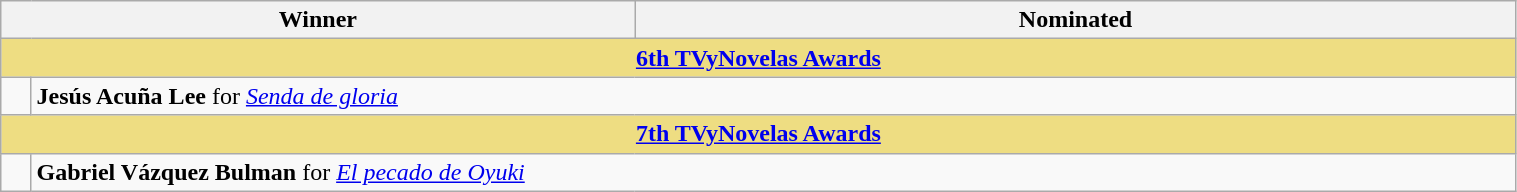<table class="wikitable" width=80%>
<tr align=center>
<th width="150px;" colspan=2; align="center">Winner</th>
<th width="580px;" align="center">Nominated</th>
</tr>
<tr>
<th colspan=9 style="background:#EEDD82;"  align="center"><strong><a href='#'>6th TVyNovelas Awards</a></strong></th>
</tr>
<tr>
<td width=2%></td>
<td colspan=2><strong>Jesús Acuña Lee</strong> for <em><a href='#'>Senda de gloria</a></em></td>
</tr>
<tr>
<th colspan=9 style="background:#EEDD82;"  align="center"><strong><a href='#'>7th TVyNovelas Awards</a></strong></th>
</tr>
<tr>
<td width=2%></td>
<td colspan=2><strong>Gabriel Vázquez Bulman</strong> for <em><a href='#'>El pecado de Oyuki</a></em></td>
</tr>
</table>
